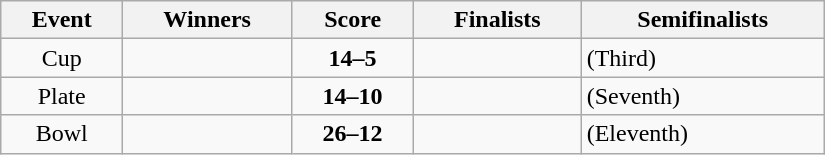<table class="wikitable" width=550 style="text-align: center">
<tr>
<th>Event</th>
<th>Winners</th>
<th>Score</th>
<th>Finalists</th>
<th>Semifinalists</th>
</tr>
<tr>
<td>Cup</td>
<td align=left><strong></strong></td>
<td><strong>14–5</strong></td>
<td align=left></td>
<td align=left> (Third)<br></td>
</tr>
<tr>
<td>Plate</td>
<td align=left><strong></strong></td>
<td><strong>14–10</strong></td>
<td align=left></td>
<td align=left> (Seventh)<br></td>
</tr>
<tr>
<td>Bowl</td>
<td align=left><strong></strong></td>
<td><strong>26–12</strong></td>
<td align=left></td>
<td align=left> (Eleventh)<br></td>
</tr>
</table>
